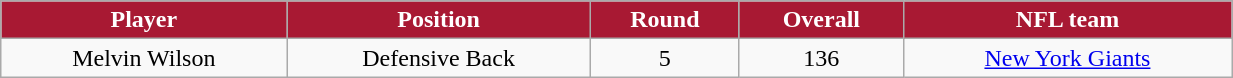<table class="wikitable" width="65%">
<tr align="center" style="background:#A81933;color:#FFFFFF;">
<td><strong>Player</strong></td>
<td><strong>Position</strong></td>
<td><strong>Round</strong></td>
<td><strong>Overall</strong></td>
<td><strong>NFL team</strong></td>
</tr>
<tr align="center" bgcolor="">
<td>Melvin Wilson</td>
<td>Defensive Back</td>
<td>5</td>
<td>136</td>
<td><a href='#'>New York Giants</a></td>
</tr>
</table>
